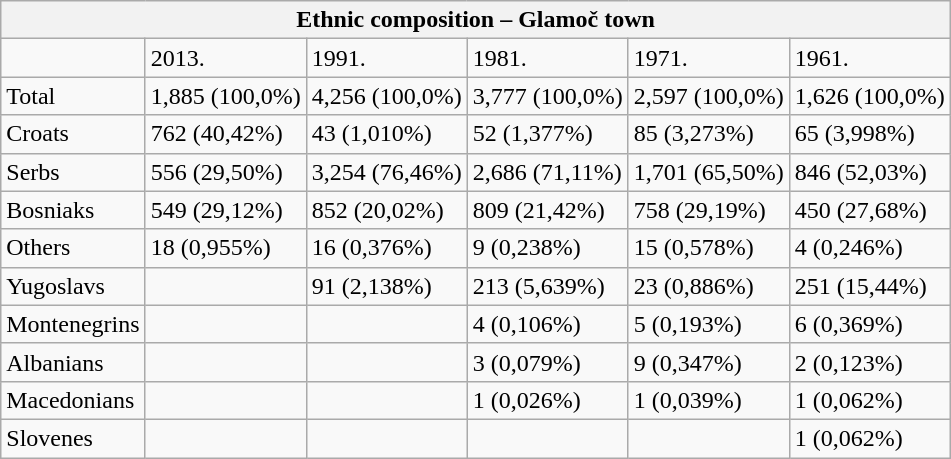<table class="wikitable">
<tr>
<th colspan="8">Ethnic composition – Glamoč town</th>
</tr>
<tr>
<td></td>
<td>2013.</td>
<td>1991.</td>
<td>1981.</td>
<td>1971.</td>
<td>1961.</td>
</tr>
<tr>
<td>Total</td>
<td>1,885 (100,0%)</td>
<td>4,256 (100,0%)</td>
<td>3,777 (100,0%)</td>
<td>2,597 (100,0%)</td>
<td>1,626 (100,0%)</td>
</tr>
<tr>
<td>Croats</td>
<td>762 (40,42%)</td>
<td>43 (1,010%)</td>
<td>52 (1,377%)</td>
<td>85 (3,273%)</td>
<td>65 (3,998%)</td>
</tr>
<tr>
<td>Serbs</td>
<td>556 (29,50%)</td>
<td>3,254 (76,46%)</td>
<td>2,686 (71,11%)</td>
<td>1,701 (65,50%)</td>
<td>846 (52,03%)</td>
</tr>
<tr>
<td>Bosniaks</td>
<td>549 (29,12%)</td>
<td>852 (20,02%)</td>
<td>809 (21,42%)</td>
<td>758 (29,19%)</td>
<td>450 (27,68%)</td>
</tr>
<tr>
<td>Others</td>
<td>18 (0,955%)</td>
<td>16 (0,376%)</td>
<td>9 (0,238%)</td>
<td>15 (0,578%)</td>
<td>4 (0,246%)</td>
</tr>
<tr>
<td>Yugoslavs</td>
<td></td>
<td>91 (2,138%)</td>
<td>213 (5,639%)</td>
<td>23 (0,886%)</td>
<td>251 (15,44%)</td>
</tr>
<tr>
<td>Montenegrins</td>
<td></td>
<td></td>
<td>4 (0,106%)</td>
<td>5 (0,193%)</td>
<td>6 (0,369%)</td>
</tr>
<tr>
<td>Albanians</td>
<td></td>
<td></td>
<td>3 (0,079%)</td>
<td>9 (0,347%)</td>
<td>2 (0,123%)</td>
</tr>
<tr>
<td>Macedonians</td>
<td></td>
<td></td>
<td>1 (0,026%)</td>
<td>1 (0,039%)</td>
<td>1 (0,062%)</td>
</tr>
<tr>
<td>Slovenes</td>
<td></td>
<td></td>
<td></td>
<td></td>
<td>1 (0,062%)</td>
</tr>
</table>
